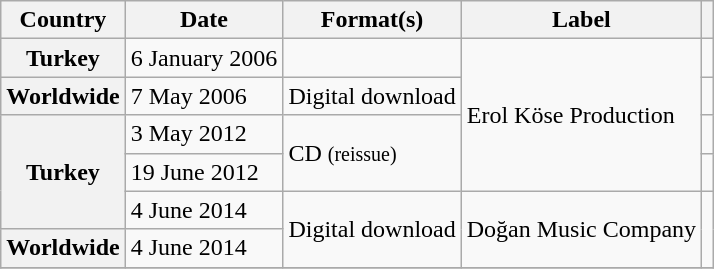<table class="wikitable plainrowheaders">
<tr>
<th scope="col">Country</th>
<th scope="col">Date</th>
<th scope="col">Format(s)</th>
<th scope="col">Label</th>
<th scope="col"></th>
</tr>
<tr>
<th scope="row">Turkey</th>
<td>6 January 2006</td>
<td></td>
<td rowspan="4">Erol Köse Production</td>
<td align="center"></td>
</tr>
<tr>
<th scope="row">Worldwide</th>
<td>7 May 2006</td>
<td>Digital download</td>
<td align="center"></td>
</tr>
<tr>
<th scope="row" rowspan="3">Turkey</th>
<td>3 May 2012</td>
<td rowspan="2">CD <small>(reissue)</small></td>
<td align="center"></td>
</tr>
<tr>
<td>19 June 2012</td>
<td align="center"></td>
</tr>
<tr>
<td rowspan="1">4 June 2014</td>
<td rowspan="2">Digital download</td>
<td rowspan="2">Doğan Music Company</td>
<td align="center" rowspan="2"></td>
</tr>
<tr>
<th scope="row">Worldwide</th>
<td rowspan="1">4 June 2014</td>
</tr>
<tr>
</tr>
</table>
